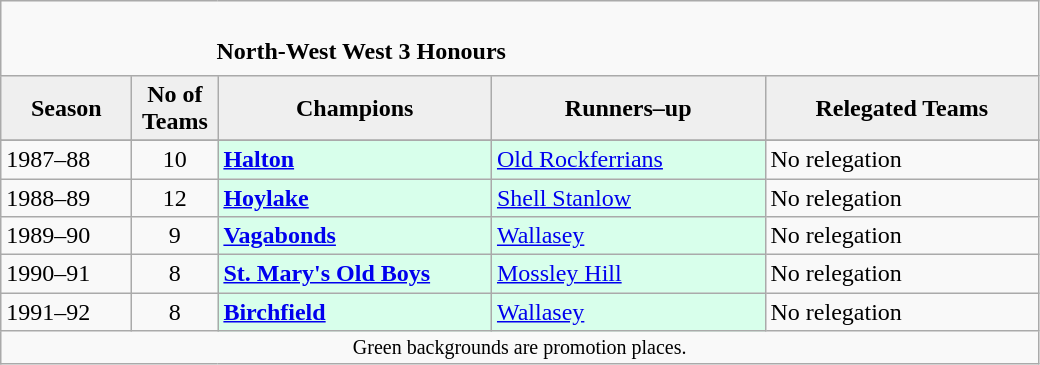<table class="wikitable" style="text-align: left;">
<tr>
<td colspan="11" cellpadding="0" cellspacing="0"><br><table border="0" style="width:100%;" cellpadding="0" cellspacing="0">
<tr>
<td style="width:20%; border:0;"></td>
<td style="border:0;"><strong>North-West West 3 Honours</strong></td>
<td style="width:20%; border:0;"></td>
</tr>
</table>
</td>
</tr>
<tr>
<th style="background:#efefef; width:80px;">Season</th>
<th style="background:#efefef; width:50px;">No of Teams</th>
<th style="background:#efefef; width:175px;">Champions</th>
<th style="background:#efefef; width:175px;">Runners–up</th>
<th style="background:#efefef; width:175px;">Relegated Teams</th>
</tr>
<tr align=left>
</tr>
<tr>
<td>1987–88</td>
<td style="text-align: center;">10</td>
<td style="background:#d8ffeb;"><strong><a href='#'>Halton</a></strong></td>
<td style="background:#d8ffeb;"><a href='#'>Old Rockferrians</a></td>
<td>No relegation</td>
</tr>
<tr>
<td>1988–89</td>
<td style="text-align: center;">12</td>
<td style="background:#d8ffeb;"><strong><a href='#'>Hoylake</a></strong></td>
<td style="background:#d8ffeb;"><a href='#'>Shell Stanlow</a></td>
<td>No relegation</td>
</tr>
<tr>
<td>1989–90</td>
<td style="text-align: center;">9</td>
<td style="background:#d8ffeb;"><strong><a href='#'>Vagabonds</a></strong></td>
<td style="background:#d8ffeb;"><a href='#'>Wallasey</a></td>
<td>No relegation</td>
</tr>
<tr>
<td>1990–91</td>
<td style="text-align: center;">8</td>
<td style="background:#d8ffeb;"><strong><a href='#'>St. Mary's Old Boys</a></strong></td>
<td style="background:#d8ffeb;"><a href='#'>Mossley Hill</a></td>
<td>No relegation</td>
</tr>
<tr>
<td>1991–92</td>
<td style="text-align: center;">8</td>
<td style="background:#d8ffeb;"><strong><a href='#'>Birchfield</a></strong></td>
<td style="background:#d8ffeb;"><a href='#'>Wallasey</a></td>
<td>No relegation</td>
</tr>
<tr>
<td colspan="15"  style="border:0; font-size:smaller; text-align:center;">Green backgrounds are promotion places.</td>
</tr>
</table>
